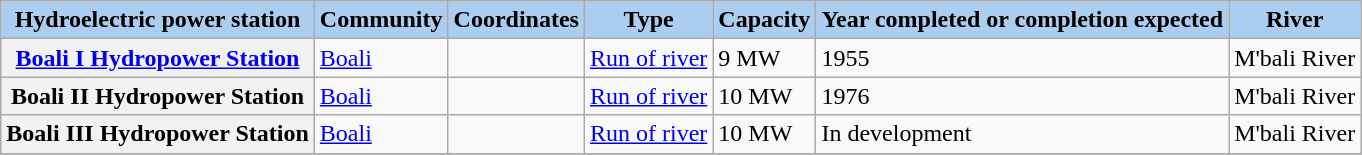<table class="wikitable sortable">
<tr>
<th style="background-color:#ABCDEF;">Hydroelectric power station</th>
<th style="background-color:#ABCDEF;">Community</th>
<th style="background-color:#ABCDEF;">Coordinates</th>
<th style="background-color:#ABCDEF;">Type</th>
<th style="background-color:#ABCDEF;">Capacity</th>
<th style="background-color:#ABCDEF;">Year completed or completion expected</th>
<th style="background-color:#ABCDEF;">River</th>
</tr>
<tr>
<th><a href='#'>Boali I Hydropower Station</a></th>
<td><a href='#'>Boali</a></td>
<td></td>
<td><a href='#'>Run of river</a></td>
<td>9 MW</td>
<td>1955</td>
<td>M'bali River</td>
</tr>
<tr>
<th>Boali II Hydropower Station</th>
<td><a href='#'>Boali</a></td>
<td></td>
<td><a href='#'>Run of river</a></td>
<td>10 MW</td>
<td>1976</td>
<td>M'bali River</td>
</tr>
<tr>
<th>Boali III Hydropower Station</th>
<td><a href='#'>Boali</a></td>
<td></td>
<td><a href='#'>Run of river</a></td>
<td>10 MW</td>
<td>In development</td>
<td>M'bali River</td>
</tr>
<tr>
</tr>
</table>
